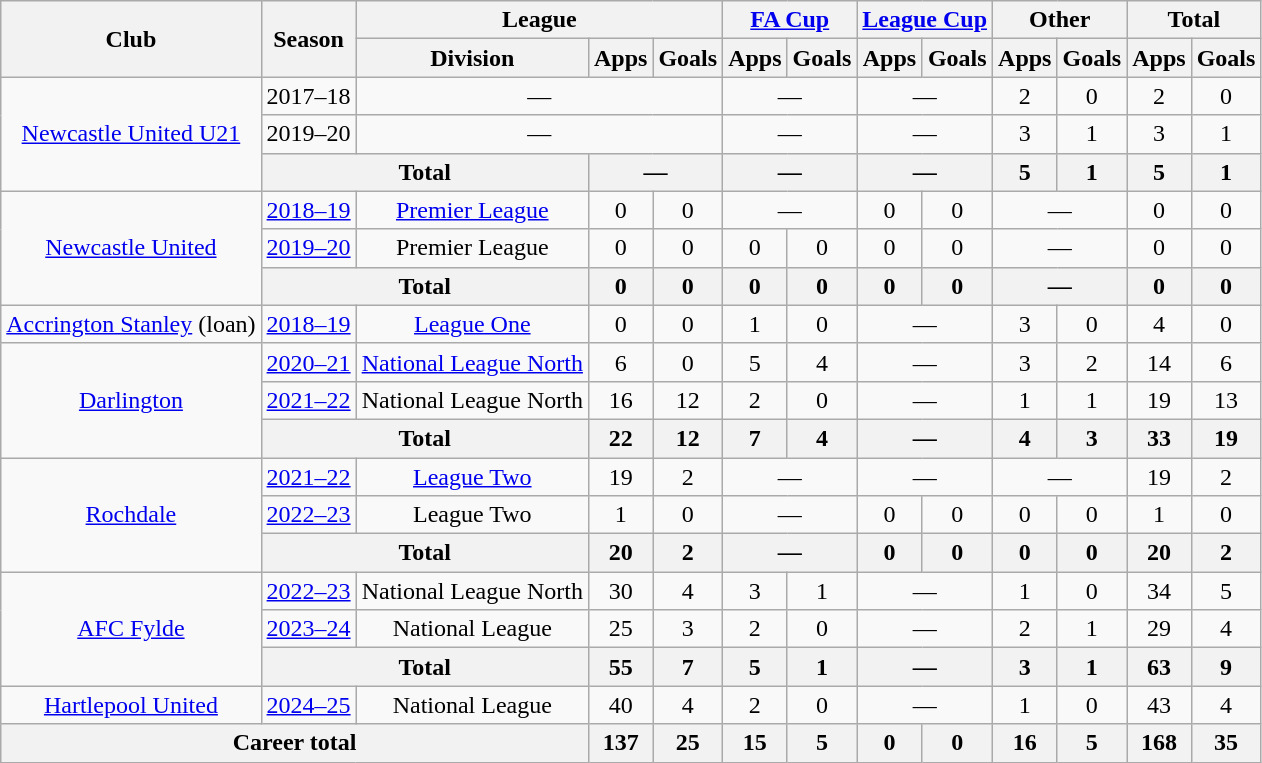<table class=wikitable style=text-align:center>
<tr>
<th rowspan="2">Club</th>
<th rowspan="2">Season</th>
<th colspan="3">League</th>
<th colspan="2"><a href='#'>FA Cup</a></th>
<th colspan="2"><a href='#'>League Cup</a></th>
<th colspan="2">Other</th>
<th colspan="2">Total</th>
</tr>
<tr>
<th>Division</th>
<th>Apps</th>
<th>Goals</th>
<th>Apps</th>
<th>Goals</th>
<th>Apps</th>
<th>Goals</th>
<th>Apps</th>
<th>Goals</th>
<th>Apps</th>
<th>Goals</th>
</tr>
<tr>
<td rowspan="3"><a href='#'>Newcastle United U21</a></td>
<td>2017–18</td>
<td colspan="3">—</td>
<td colspan="2">—</td>
<td colspan="2">—</td>
<td>2</td>
<td>0</td>
<td>2</td>
<td>0</td>
</tr>
<tr>
<td>2019–20</td>
<td colspan="3">—</td>
<td colspan="2">—</td>
<td colspan="2">—</td>
<td>3</td>
<td>1</td>
<td>3</td>
<td>1</td>
</tr>
<tr>
<th colspan="2">Total</th>
<th colspan="2">—</th>
<th colspan="2">—</th>
<th colspan="2">—</th>
<th>5</th>
<th>1</th>
<th>5</th>
<th>1</th>
</tr>
<tr>
<td rowspan="3"><a href='#'>Newcastle United</a></td>
<td><a href='#'>2018–19</a></td>
<td><a href='#'>Premier League</a></td>
<td>0</td>
<td>0</td>
<td colspan="2">—</td>
<td>0</td>
<td>0</td>
<td colspan="2">—</td>
<td>0</td>
<td>0</td>
</tr>
<tr>
<td><a href='#'>2019–20</a></td>
<td>Premier League</td>
<td>0</td>
<td>0</td>
<td>0</td>
<td>0</td>
<td>0</td>
<td>0</td>
<td colspan="2">—</td>
<td>0</td>
<td>0</td>
</tr>
<tr>
<th colspan="2">Total</th>
<th>0</th>
<th>0</th>
<th>0</th>
<th>0</th>
<th>0</th>
<th>0</th>
<th colspan="2">—</th>
<th>0</th>
<th>0</th>
</tr>
<tr>
<td><a href='#'>Accrington Stanley</a> (loan)</td>
<td><a href='#'>2018–19</a></td>
<td><a href='#'>League One</a></td>
<td>0</td>
<td>0</td>
<td>1</td>
<td>0</td>
<td colspan="2">—</td>
<td>3</td>
<td>0</td>
<td>4</td>
<td>0</td>
</tr>
<tr>
<td rowspan="3"><a href='#'>Darlington</a></td>
<td><a href='#'>2020–21</a></td>
<td><a href='#'>National League North</a></td>
<td>6</td>
<td>0</td>
<td>5</td>
<td>4</td>
<td colspan="2">—</td>
<td>3</td>
<td>2</td>
<td>14</td>
<td>6</td>
</tr>
<tr>
<td><a href='#'>2021–22</a></td>
<td>National League North</td>
<td>16</td>
<td>12</td>
<td>2</td>
<td>0</td>
<td colspan=2>—</td>
<td>1</td>
<td>1</td>
<td>19</td>
<td>13</td>
</tr>
<tr>
<th colspan="2">Total</th>
<th>22</th>
<th>12</th>
<th>7</th>
<th>4</th>
<th colspan=2>—</th>
<th>4</th>
<th>3</th>
<th>33</th>
<th>19</th>
</tr>
<tr>
<td rowspan="3"><a href='#'>Rochdale</a></td>
<td><a href='#'>2021–22</a></td>
<td><a href='#'>League Two</a></td>
<td>19</td>
<td>2</td>
<td colspan="2">—</td>
<td colspan="2">—</td>
<td colspan="2">—</td>
<td>19</td>
<td>2</td>
</tr>
<tr>
<td><a href='#'>2022–23</a></td>
<td>League Two</td>
<td>1</td>
<td>0</td>
<td colspan="2">—</td>
<td>0</td>
<td>0</td>
<td>0</td>
<td>0</td>
<td>1</td>
<td>0</td>
</tr>
<tr>
<th colspan="2">Total</th>
<th>20</th>
<th>2</th>
<th colspan="2">—</th>
<th>0</th>
<th>0</th>
<th>0</th>
<th>0</th>
<th>20</th>
<th>2</th>
</tr>
<tr>
<td rowspan="3"><a href='#'>AFC Fylde</a></td>
<td><a href='#'>2022–23</a></td>
<td>National League North</td>
<td>30</td>
<td>4</td>
<td>3</td>
<td>1</td>
<td colspan=2>—</td>
<td>1</td>
<td>0</td>
<td>34</td>
<td>5</td>
</tr>
<tr>
<td><a href='#'>2023–24</a></td>
<td>National League</td>
<td>25</td>
<td>3</td>
<td>2</td>
<td>0</td>
<td colspan=2>—</td>
<td>2</td>
<td>1</td>
<td>29</td>
<td>4</td>
</tr>
<tr>
<th colspan="2">Total</th>
<th>55</th>
<th>7</th>
<th>5</th>
<th>1</th>
<th colspan=2>—</th>
<th>3</th>
<th>1</th>
<th>63</th>
<th>9</th>
</tr>
<tr>
<td><a href='#'>Hartlepool United</a></td>
<td><a href='#'>2024–25</a></td>
<td>National League</td>
<td>40</td>
<td>4</td>
<td>2</td>
<td>0</td>
<td colspan=2>—</td>
<td>1</td>
<td>0</td>
<td>43</td>
<td>4</td>
</tr>
<tr>
<th colspan="3">Career total</th>
<th>137</th>
<th>25</th>
<th>15</th>
<th>5</th>
<th>0</th>
<th>0</th>
<th>16</th>
<th>5</th>
<th>168</th>
<th>35</th>
</tr>
</table>
